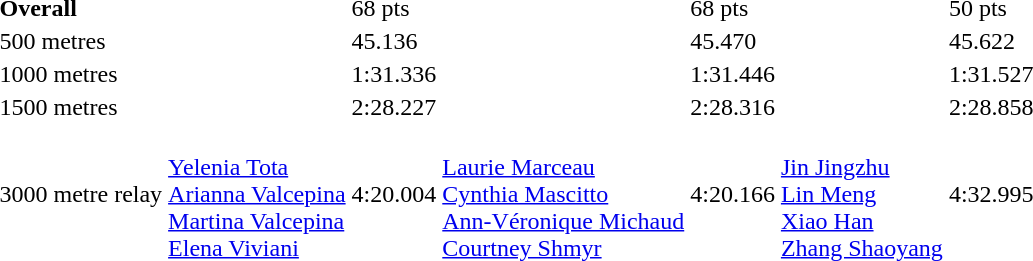<table>
<tr>
<td><strong>Overall</strong></td>
<td></td>
<td>68 pts</td>
<td></td>
<td>68 pts</td>
<td></td>
<td>50 pts</td>
</tr>
<tr>
<td>500 metres<br></td>
<td></td>
<td>45.136</td>
<td></td>
<td>45.470</td>
<td></td>
<td>45.622</td>
</tr>
<tr>
<td>1000 metres<br></td>
<td></td>
<td>1:31.336</td>
<td></td>
<td>1:31.446</td>
<td></td>
<td>1:31.527</td>
</tr>
<tr>
<td>1500 metres<br></td>
<td></td>
<td>2:28.227</td>
<td></td>
<td>2:28.316</td>
<td></td>
<td>2:28.858</td>
</tr>
<tr>
<td>3000 metre relay <br></td>
<td><br><a href='#'>Yelenia Tota</a><br><a href='#'>Arianna Valcepina</a><br><a href='#'>Martina Valcepina</a><br><a href='#'>Elena Viviani</a></td>
<td>4:20.004</td>
<td><br><a href='#'>Laurie Marceau</a><br><a href='#'>Cynthia Mascitto</a><br><a href='#'>Ann-Véronique Michaud</a><br><a href='#'>Courtney Shmyr</a></td>
<td>4:20.166</td>
<td><br><a href='#'>Jin Jingzhu</a><br><a href='#'>Lin Meng</a><br><a href='#'>Xiao Han</a><br><a href='#'>Zhang Shaoyang</a></td>
<td>4:32.995</td>
</tr>
</table>
